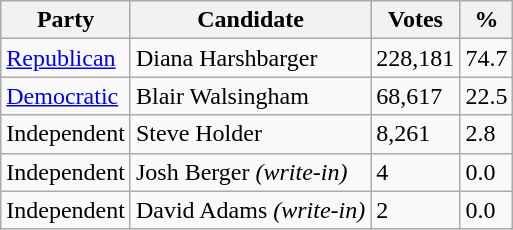<table class="wikitable">
<tr>
<th>Party</th>
<th>Candidate</th>
<th>Votes</th>
<th>%</th>
</tr>
<tr>
<td><a href='#'>Republican</a></td>
<td>Diana Harshbarger</td>
<td>228,181</td>
<td>74.7</td>
</tr>
<tr>
<td><a href='#'>Democratic</a></td>
<td>Blair Walsingham</td>
<td>68,617</td>
<td>22.5</td>
</tr>
<tr>
<td>Independent</td>
<td>Steve Holder</td>
<td>8,261</td>
<td>2.8</td>
</tr>
<tr>
<td>Independent</td>
<td>Josh Berger <em>(write-in)</em></td>
<td>4</td>
<td>0.0</td>
</tr>
<tr>
<td>Independent</td>
<td>David Adams <em>(write-in)</em></td>
<td>2</td>
<td>0.0</td>
</tr>
</table>
